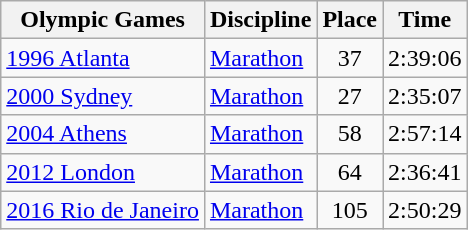<table class="wikitable">
<tr>
<th>Olympic Games</th>
<th>Discipline</th>
<th>Place</th>
<th>Time</th>
</tr>
<tr>
<td> <a href='#'>1996 Atlanta</a></td>
<td><a href='#'>Marathon</a></td>
<td align=center>37</td>
<td>2:39:06</td>
</tr>
<tr>
<td> <a href='#'>2000 Sydney</a></td>
<td><a href='#'>Marathon</a></td>
<td align=center>27</td>
<td>2:35:07</td>
</tr>
<tr>
<td> <a href='#'>2004 Athens</a></td>
<td><a href='#'>Marathon</a></td>
<td align=center>58</td>
<td>2:57:14</td>
</tr>
<tr>
<td> <a href='#'>2012 London</a></td>
<td><a href='#'>Marathon</a></td>
<td align=center>64</td>
<td>2:36:41</td>
</tr>
<tr>
<td> <a href='#'>2016 Rio de Janeiro</a></td>
<td><a href='#'>Marathon</a></td>
<td align=center>105</td>
<td>2:50:29</td>
</tr>
</table>
